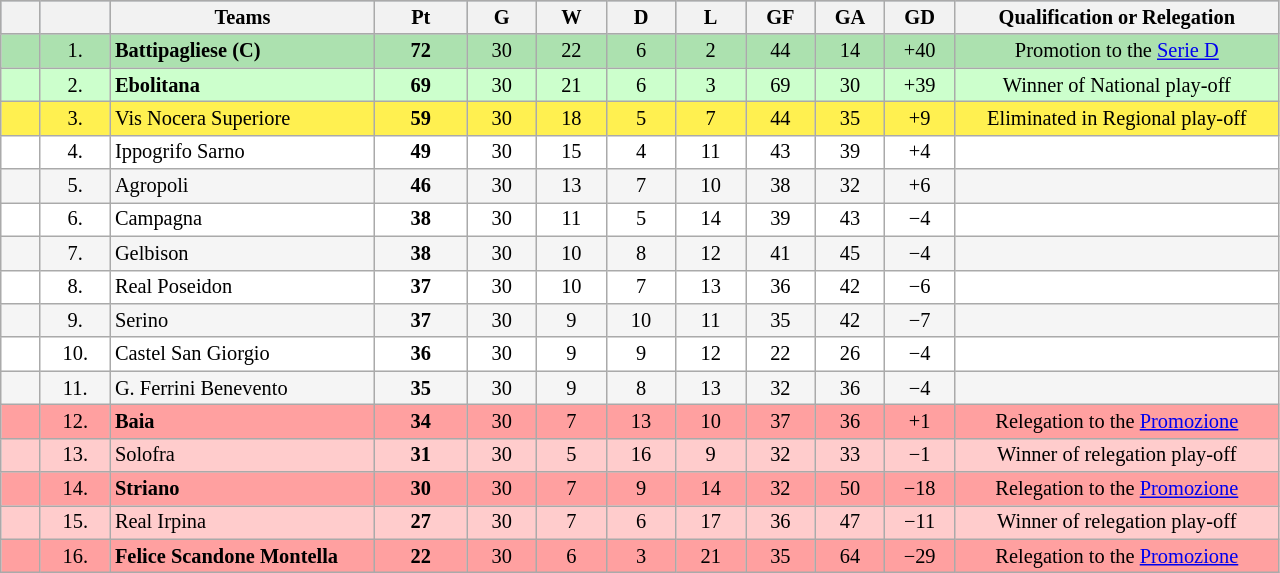<table class="wikitable sortable" align="center" style="font-size: 85%; border-collapse:collapse" border="0" cellspacing="0" cellpadding="2">
<tr align=center bgcolor=#98A1B2>
<th width=20></th>
<th width=40></th>
<th width=170><span>Teams</span></th>
<th width=55><span>Pt</span></th>
<th width=40><span>G</span></th>
<th width=40><span>W</span></th>
<th width=40><span>D</span></th>
<th width=40><span>L</span></th>
<th width=40><span>GF</span></th>
<th width=40><span>GA</span></th>
<th width=40><span>GD</span></th>
<th width=210><span>Qualification or Relegation</span></th>
</tr>
<tr align=center style="background:#ACE1AF;">
<td></td>
<td>1.</td>
<td style="text-align:left;"><strong>Battipagliese</strong> <strong>(C)</strong></td>
<td><strong>72</strong></td>
<td>30</td>
<td>22</td>
<td>6</td>
<td>2</td>
<td>44</td>
<td>14</td>
<td>+40</td>
<td>Promotion to the <a href='#'>Serie D</a></td>
</tr>
<tr align=center style="background:#ccffcc;">
<td></td>
<td>2.</td>
<td style="text-align:left;"><strong>Ebolitana</strong></td>
<td><strong>69</strong></td>
<td>30</td>
<td>21</td>
<td>6</td>
<td>3</td>
<td>69</td>
<td>30</td>
<td>+39</td>
<td>Winner of National play-off</td>
</tr>
<tr align=center style="background:#FFF050;">
<td></td>
<td>3.</td>
<td style="text-align:left;">Vis Nocera Superiore</td>
<td><strong>59</strong></td>
<td>30</td>
<td>18</td>
<td>5</td>
<td>7</td>
<td>44</td>
<td>35</td>
<td>+9</td>
<td>Eliminated in Regional play-off</td>
</tr>
<tr align=center style="background:#FFFFFF;">
<td></td>
<td>4.</td>
<td style="text-align:left;">Ippogrifo Sarno</td>
<td><strong>49</strong></td>
<td>30</td>
<td>15</td>
<td>4</td>
<td>11</td>
<td>43</td>
<td>39</td>
<td>+4</td>
<td></td>
</tr>
<tr align=center style="background:#F5F5F5;">
<td></td>
<td>5.</td>
<td style="text-align:left;">Agropoli</td>
<td><strong>46</strong></td>
<td>30</td>
<td>13</td>
<td>7</td>
<td>10</td>
<td>38</td>
<td>32</td>
<td>+6</td>
<td></td>
</tr>
<tr align=center style="background:#FFFFFF;">
<td></td>
<td>6.</td>
<td style="text-align:left;">Campagna</td>
<td><strong>38</strong></td>
<td>30</td>
<td>11</td>
<td>5</td>
<td>14</td>
<td>39</td>
<td>43</td>
<td>−4</td>
<td></td>
</tr>
<tr align=center style="background:#F5F5F5;">
<td></td>
<td>7.</td>
<td style="text-align:left;">Gelbison</td>
<td><strong>38</strong></td>
<td>30</td>
<td>10</td>
<td>8</td>
<td>12</td>
<td>41</td>
<td>45</td>
<td>−4</td>
<td></td>
</tr>
<tr align=center style="background:#FFFFFF;">
<td></td>
<td>8.</td>
<td style="text-align:left;">Real Poseidon</td>
<td><strong>37</strong></td>
<td>30</td>
<td>10</td>
<td>7</td>
<td>13</td>
<td>36</td>
<td>42</td>
<td>−6</td>
<td></td>
</tr>
<tr align=center style="background:#F5F5F5;">
<td></td>
<td>9.</td>
<td style="text-align:left;">Serino</td>
<td><strong>37</strong></td>
<td>30</td>
<td>9</td>
<td>10</td>
<td>11</td>
<td>35</td>
<td>42</td>
<td>−7</td>
<td></td>
</tr>
<tr align=center style="background:#FFFFFF;">
<td></td>
<td>10.</td>
<td style="text-align:left;">Castel San Giorgio</td>
<td><strong>36</strong></td>
<td>30</td>
<td>9</td>
<td>9</td>
<td>12</td>
<td>22</td>
<td>26</td>
<td>−4</td>
<td></td>
</tr>
<tr align=center style="background:#F5F5F5;">
<td></td>
<td>11.</td>
<td style="text-align:left;">G. Ferrini Benevento</td>
<td><strong>35</strong></td>
<td>30</td>
<td>9</td>
<td>8</td>
<td>13</td>
<td>32</td>
<td>36</td>
<td>−4</td>
<td></td>
</tr>
<tr align=center style="background:#FFA0A0;">
<td></td>
<td>12.</td>
<td style="text-align:left;"><strong>Baia</strong></td>
<td><strong>34</strong></td>
<td>30</td>
<td>7</td>
<td>13</td>
<td>10</td>
<td>37</td>
<td>36</td>
<td>+1</td>
<td>Relegation to the <a href='#'>Promozione</a></td>
</tr>
<tr align=center style="background:#FFCCCC;">
<td></td>
<td>13.</td>
<td style="text-align:left;">Solofra</td>
<td><strong>31</strong></td>
<td>30</td>
<td>5</td>
<td>16</td>
<td>9</td>
<td>32</td>
<td>33</td>
<td>−1</td>
<td>Winner of relegation play-off</td>
</tr>
<tr align=center style="background:#FFA0A0;">
<td></td>
<td>14.</td>
<td style="text-align:left;"><strong>Striano</strong></td>
<td><strong>30</strong></td>
<td>30</td>
<td>7</td>
<td>9</td>
<td>14</td>
<td>32</td>
<td>50</td>
<td>−18</td>
<td>Relegation to the <a href='#'>Promozione</a></td>
</tr>
<tr align=center style="background:#FFCCCC;">
<td></td>
<td>15.</td>
<td style="text-align:left;">Real Irpina</td>
<td><strong>27</strong></td>
<td>30</td>
<td>7</td>
<td>6</td>
<td>17</td>
<td>36</td>
<td>47</td>
<td>−11</td>
<td>Winner of relegation play-off</td>
</tr>
<tr align=center style="background:#FFA0A0;">
<td></td>
<td>16.</td>
<td style="text-align:left;"><strong>Felice Scandone Montella</strong></td>
<td><strong>22</strong></td>
<td>30</td>
<td>6</td>
<td>3</td>
<td>21</td>
<td>35</td>
<td>64</td>
<td>−29</td>
<td>Relegation to the <a href='#'>Promozione</a></td>
</tr>
</table>
